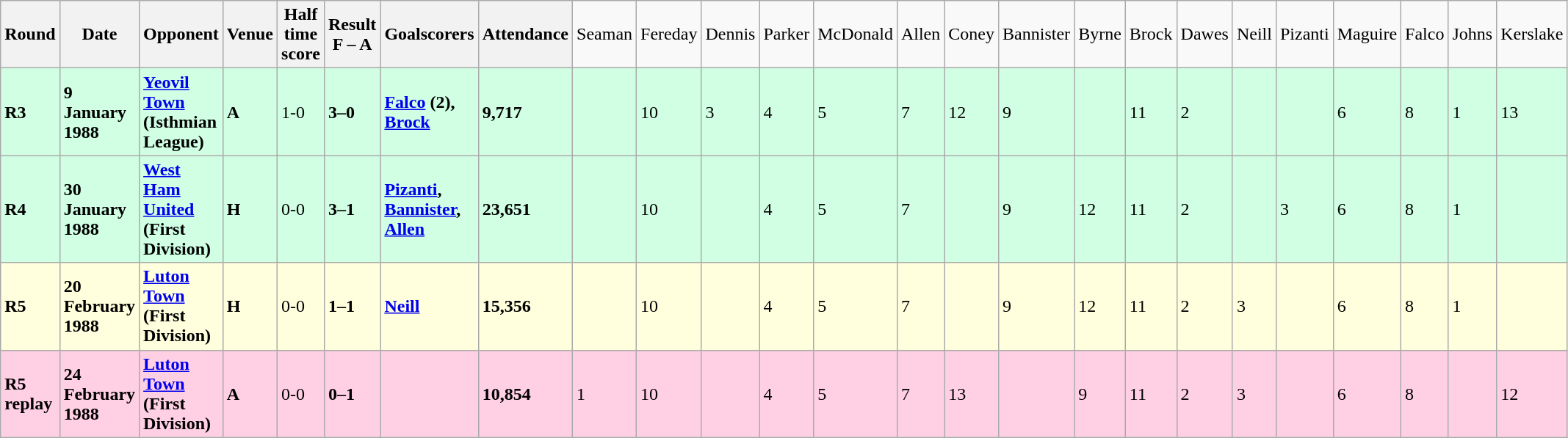<table class="wikitable">
<tr>
<th><strong>Round</strong></th>
<th><strong>Date</strong></th>
<th><strong>Opponent</strong></th>
<th><strong>Venue</strong></th>
<th><strong>Half time score</strong></th>
<th><strong>Result</strong><br><strong>F – A</strong></th>
<th><strong>Goalscorers</strong></th>
<th><strong>Attendance</strong></th>
<td>Seaman</td>
<td>Fereday</td>
<td>Dennis</td>
<td>Parker</td>
<td>McDonald</td>
<td>Allen</td>
<td>Coney</td>
<td>Bannister</td>
<td>Byrne</td>
<td>Brock</td>
<td>Dawes</td>
<td>Neill</td>
<td>Pizanti</td>
<td>Maguire</td>
<td>Falco</td>
<td>Johns</td>
<td>Kerslake</td>
</tr>
<tr style="background-color: #d0ffe3;">
<td><strong>R3</strong></td>
<td><strong>9 January 1988</strong></td>
<td><strong><a href='#'>Yeovil Town</a> (Isthmian League)</strong></td>
<td><strong>A</strong></td>
<td>1-0</td>
<td><strong>3–0</strong></td>
<td><strong><a href='#'>Falco</a> (2), <a href='#'>Brock</a></strong></td>
<td><strong>9,717</strong></td>
<td></td>
<td>10</td>
<td>3</td>
<td>4</td>
<td>5</td>
<td>7</td>
<td>12</td>
<td>9</td>
<td></td>
<td>11</td>
<td>2</td>
<td></td>
<td></td>
<td>6</td>
<td>8</td>
<td>1</td>
<td>13</td>
</tr>
<tr style="background-color: #d0ffe3;">
<td><strong>R4</strong></td>
<td><strong>30 January 1988</strong></td>
<td><strong><a href='#'>West Ham United</a> (First Division)</strong></td>
<td><strong>H</strong></td>
<td>0-0</td>
<td><strong>3–1</strong></td>
<td><strong><a href='#'>Pizanti</a>, <a href='#'>Bannister</a>, <a href='#'>Allen</a></strong></td>
<td><strong>23,651</strong></td>
<td></td>
<td>10</td>
<td></td>
<td>4</td>
<td>5</td>
<td>7</td>
<td></td>
<td>9</td>
<td>12</td>
<td>11</td>
<td>2</td>
<td></td>
<td>3</td>
<td>6</td>
<td>8</td>
<td>1</td>
<td></td>
</tr>
<tr style="background-color: #ffffdd;">
<td><strong>R5</strong></td>
<td><strong>20 February 1988</strong></td>
<td><strong><a href='#'>Luton Town</a> (First Division)</strong></td>
<td><strong>H</strong></td>
<td>0-0</td>
<td><strong>1–1</strong></td>
<td><a href='#'><strong>Neill</strong></a></td>
<td><strong>15,356</strong></td>
<td></td>
<td>10</td>
<td></td>
<td>4</td>
<td>5</td>
<td>7</td>
<td></td>
<td>9</td>
<td>12</td>
<td>11</td>
<td>2</td>
<td>3</td>
<td></td>
<td>6</td>
<td>8</td>
<td>1</td>
<td></td>
</tr>
<tr style="background-color: #ffd0e3;">
<td><strong>R5 replay</strong></td>
<td><strong>24 February 1988</strong></td>
<td><strong><a href='#'>Luton Town</a> (First Division)</strong></td>
<td><strong>A</strong></td>
<td>0-0</td>
<td><strong>0–1</strong></td>
<td></td>
<td><strong>10,854</strong></td>
<td>1</td>
<td>10</td>
<td></td>
<td>4</td>
<td>5</td>
<td>7</td>
<td>13</td>
<td></td>
<td>9</td>
<td>11</td>
<td>2</td>
<td>3</td>
<td></td>
<td>6</td>
<td>8</td>
<td></td>
<td>12</td>
</tr>
</table>
